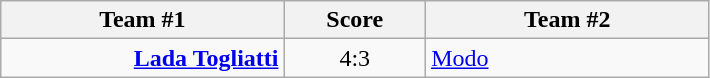<table class="wikitable" style="text-align: center;">
<tr>
<th width=22%>Team #1</th>
<th width=11%>Score</th>
<th width=22%>Team #2</th>
</tr>
<tr>
<td style="text-align: right;"><strong><a href='#'>Lada Togliatti</a></strong> </td>
<td>4:3</td>
<td style="text-align: left;"> <a href='#'>Modo</a></td>
</tr>
</table>
